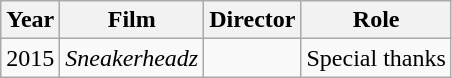<table class="wikitable">
<tr>
<th>Year</th>
<th>Film</th>
<th>Director</th>
<th>Role</th>
</tr>
<tr>
<td>2015</td>
<td><em>Sneakerheadz</em></td>
<td></td>
<td>Special thanks</td>
</tr>
</table>
